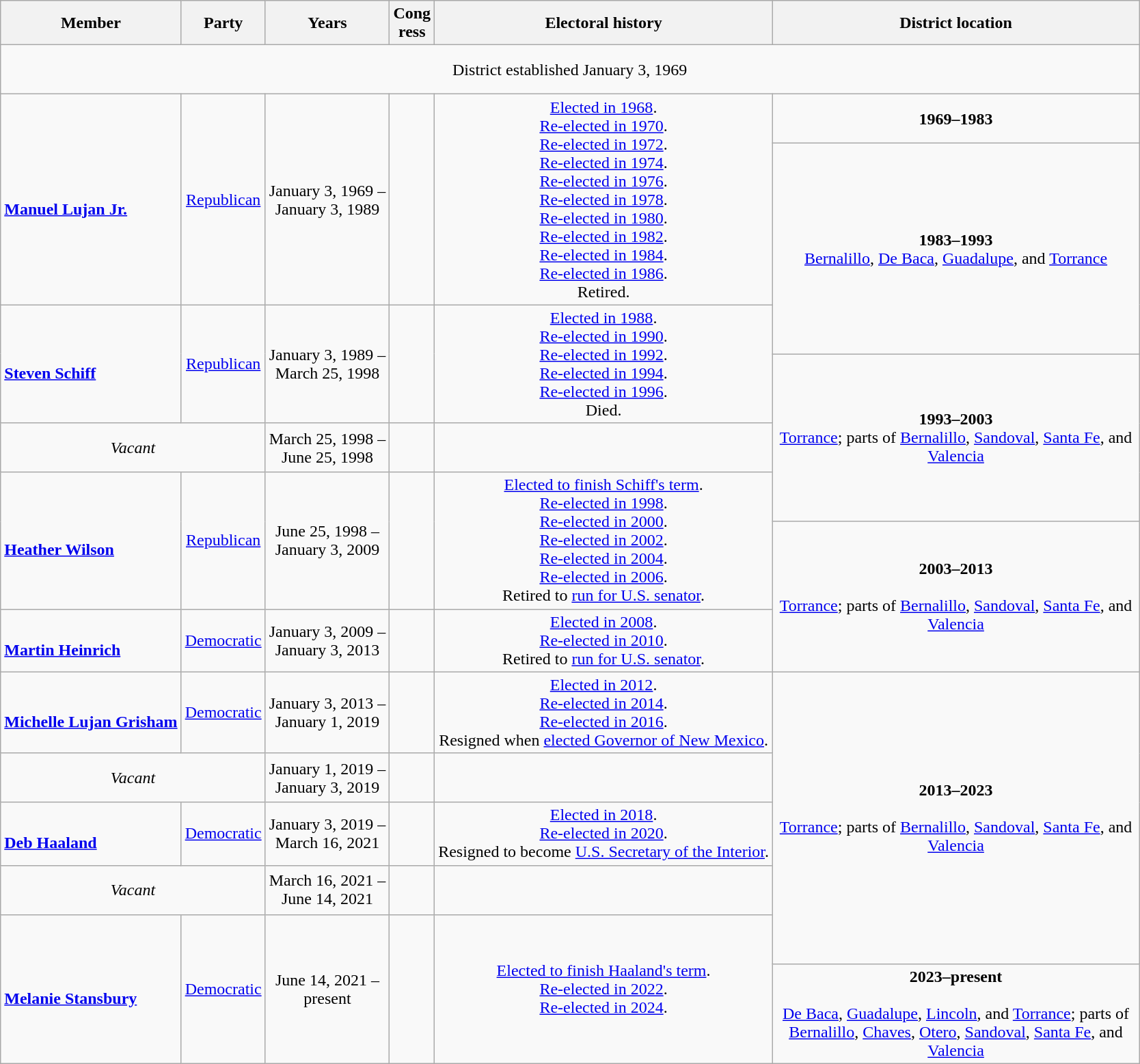<table class=wikitable style="text-align:center">
<tr>
<th>Member<br></th>
<th>Party</th>
<th>Years</th>
<th>Cong<br>ress</th>
<th>Electoral history</th>
<th width=350px>District location</th>
</tr>
<tr style="height:3em">
<td colspan=6>District established January 3, 1969</td>
</tr>
<tr style="height:3em">
<td rowspan=2 align=left><br><strong><a href='#'>Manuel Lujan Jr.</a></strong><br></td>
<td rowspan=2 ><a href='#'>Republican</a></td>
<td rowspan=2 nowrap>January 3, 1969 –<br>January 3, 1989</td>
<td rowspan=2></td>
<td rowspan=2><a href='#'>Elected in 1968</a>.<br><a href='#'>Re-elected in 1970</a>.<br><a href='#'>Re-elected in 1972</a>.<br><a href='#'>Re-elected in 1974</a>.<br><a href='#'>Re-elected in 1976</a>.<br><a href='#'>Re-elected in 1978</a>.<br><a href='#'>Re-elected in 1980</a>.<br><a href='#'>Re-elected in 1982</a>.<br><a href='#'>Re-elected in 1984</a>.<br><a href='#'>Re-elected in 1986</a>.<br>Retired.</td>
<td><strong>1969–1983</strong><br></td>
</tr>
<tr style="height:3em">
<td rowspan=2><strong>1983–1993</strong><br><a href='#'>Bernalillo</a>, <a href='#'>De Baca</a>, <a href='#'>Guadalupe</a>, and <a href='#'>Torrance</a></td>
</tr>
<tr style="height:3em">
<td rowspan=2 align=left><br><strong><a href='#'>Steven Schiff</a></strong><br></td>
<td rowspan=2 ><a href='#'>Republican</a></td>
<td rowspan=2 nowrap>January 3, 1989 –<br>March 25, 1998</td>
<td rowspan=2></td>
<td rowspan=2><a href='#'>Elected in 1988</a>.<br><a href='#'>Re-elected in 1990</a>.<br><a href='#'>Re-elected in 1992</a>.<br><a href='#'>Re-elected in 1994</a>.<br><a href='#'>Re-elected in 1996</a>.<br>Died.</td>
</tr>
<tr style="height:3em">
<td rowspan=3><strong>1993–2003</strong><br><a href='#'>Torrance</a>; parts of <a href='#'>Bernalillo</a>, <a href='#'>Sandoval</a>, <a href='#'>Santa Fe</a>, and <a href='#'>Valencia</a></td>
</tr>
<tr style="height:3em">
<td colspan=2><em>Vacant</em></td>
<td nowrap>March 25, 1998 –<br>June 25, 1998</td>
<td></td>
<td></td>
</tr>
<tr style="height:3em">
<td rowspan=2 align=left><br><strong><a href='#'>Heather Wilson</a></strong><br></td>
<td rowspan=2 ><a href='#'>Republican</a></td>
<td rowspan=2 nowrap>June 25, 1998 –<br>January 3, 2009</td>
<td rowspan=2></td>
<td rowspan=2><a href='#'>Elected to finish Schiff's term</a>.<br><a href='#'>Re-elected in 1998</a>.<br><a href='#'>Re-elected in 2000</a>.<br><a href='#'>Re-elected in 2002</a>.<br><a href='#'>Re-elected in 2004</a>.<br><a href='#'>Re-elected in 2006</a>.<br>Retired to <a href='#'>run for U.S. senator</a>.</td>
</tr>
<tr style="height:3em">
<td rowspan=2><strong>2003–2013</strong><br><br><a href='#'>Torrance</a>; parts of <a href='#'>Bernalillo</a>, <a href='#'>Sandoval</a>, <a href='#'>Santa Fe</a>, and <a href='#'>Valencia</a></td>
</tr>
<tr style="height:3em">
<td align=left><br><strong><a href='#'>Martin Heinrich</a></strong><br></td>
<td><a href='#'>Democratic</a></td>
<td nowrap>January 3, 2009 –<br>January 3, 2013</td>
<td></td>
<td><a href='#'>Elected in 2008</a>.<br><a href='#'>Re-elected in 2010</a>.<br>Retired to <a href='#'>run for U.S. senator</a>.</td>
</tr>
<tr style="height:3em">
<td align=left><br><strong><a href='#'>Michelle Lujan Grisham</a></strong><br></td>
<td><a href='#'>Democratic</a></td>
<td nowrap>January 3, 2013 –<br>January 1, 2019</td>
<td></td>
<td><a href='#'>Elected in 2012</a>.<br><a href='#'>Re-elected in 2014</a>.<br><a href='#'>Re-elected in 2016</a>.<br>Resigned when <a href='#'>elected Governor of New Mexico</a>.</td>
<td rowspan=5><strong>2013–2023</strong><br><br><a href='#'>Torrance</a>; parts of <a href='#'>Bernalillo</a>, <a href='#'>Sandoval</a>, <a href='#'>Santa Fe</a>, and <a href='#'>Valencia</a></td>
</tr>
<tr style="height:3em">
<td colspan=2><em>Vacant</em></td>
<td nowrap>January 1, 2019 –<br>January 3, 2019</td>
<td></td>
<td></td>
</tr>
<tr style="height:3em">
<td align=left><br><strong><a href='#'>Deb Haaland</a></strong><br></td>
<td><a href='#'>Democratic</a></td>
<td nowrap>January 3, 2019 –<br>March 16, 2021</td>
<td></td>
<td><a href='#'>Elected in 2018</a>.<br><a href='#'>Re-elected in 2020</a>.<br> Resigned to become <a href='#'>U.S. Secretary of the Interior</a>.</td>
</tr>
<tr style="height:3em">
<td colspan=2><em>Vacant</em></td>
<td nowrap>March 16, 2021 –<br>June 14, 2021</td>
<td></td>
</tr>
<tr style="height:3em">
<td rowspan=2 align=left><br><strong><a href='#'>Melanie Stansbury</a></strong><br></td>
<td rowspan=2 ><a href='#'>Democratic</a></td>
<td rowspan=2 nowrap>June 14, 2021 –<br>present</td>
<td rowspan=2></td>
<td rowspan=2><a href='#'>Elected to finish Haaland's term</a>.<br><a href='#'>Re-elected in 2022</a>.<br><a href='#'>Re-elected in 2024</a>.</td>
</tr>
<tr style="height:3em">
<td><strong>2023–present</strong><br><br><a href='#'>De Baca</a>, <a href='#'>Guadalupe</a>, <a href='#'>Lincoln</a>, and <a href='#'>Torrance</a>; parts of <a href='#'>Bernalillo</a>, <a href='#'>Chaves</a>, <a href='#'>Otero</a>, <a href='#'>Sandoval</a>, <a href='#'>Santa Fe</a>, and <a href='#'>Valencia</a></td>
</tr>
</table>
